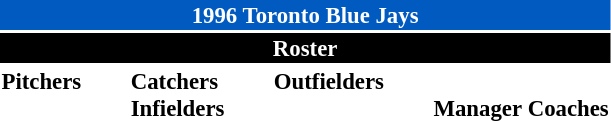<table class="toccolours" style="font-size: 95%;">
<tr>
<th colspan="10" style="background-color: #005ac0; color: #FFFFFF; text-align: center;">1996 Toronto Blue Jays</th>
</tr>
<tr>
<td colspan="10" style="background-color: black; color: white; text-align: center;"><strong>Roster</strong></td>
</tr>
<tr>
<td valign="top"><strong>Pitchers</strong><br>


















</td>
<td width="25px"></td>
<td valign="top"><strong>Catchers</strong><br>


<strong>Infielders</strong> 








</td>
<td width="25px"></td>
<td valign="top"><strong>Outfielders</strong><br>






</td>
<td width="25px"></td>
<td valign="top"><br><strong>Manager</strong>

<strong>Coaches</strong>




</td>
</tr>
</table>
